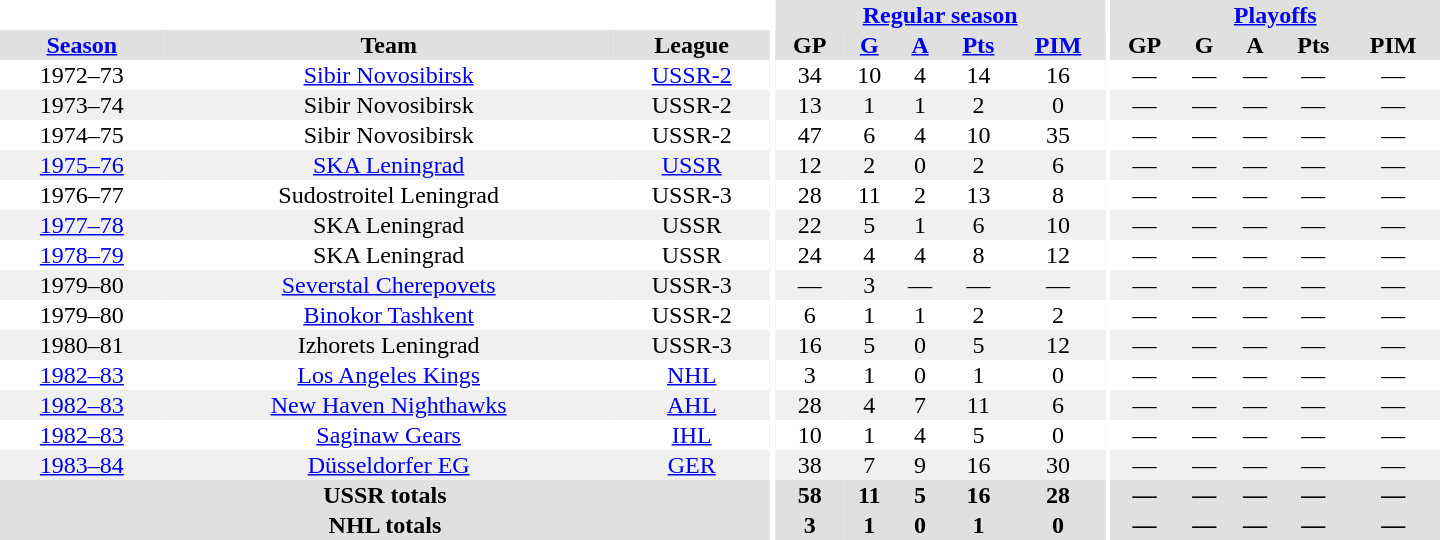<table border="0" cellpadding="1" cellspacing="0" style="text-align:center; width:60em">
<tr bgcolor="#e0e0e0">
<th colspan="3" bgcolor="#ffffff"></th>
<th rowspan="100" bgcolor="#ffffff"></th>
<th colspan="5"><a href='#'>Regular season</a></th>
<th rowspan="100" bgcolor="#ffffff"></th>
<th colspan="5"><a href='#'>Playoffs</a></th>
</tr>
<tr bgcolor="#e0e0e0">
<th><a href='#'>Season</a></th>
<th>Team</th>
<th>League</th>
<th>GP</th>
<th><a href='#'>G</a></th>
<th><a href='#'>A</a></th>
<th><a href='#'>Pts</a></th>
<th><a href='#'>PIM</a></th>
<th>GP</th>
<th>G</th>
<th>A</th>
<th>Pts</th>
<th>PIM</th>
</tr>
<tr>
<td>1972–73</td>
<td><a href='#'>Sibir Novosibirsk</a></td>
<td><a href='#'>USSR-2</a></td>
<td>34</td>
<td>10</td>
<td>4</td>
<td>14</td>
<td>16</td>
<td>—</td>
<td>—</td>
<td>—</td>
<td>—</td>
<td>—</td>
</tr>
<tr bgcolor="#f0f0f0">
<td>1973–74</td>
<td>Sibir Novosibirsk</td>
<td>USSR-2</td>
<td>13</td>
<td>1</td>
<td>1</td>
<td>2</td>
<td>0</td>
<td>—</td>
<td>—</td>
<td>—</td>
<td>—</td>
<td>—</td>
</tr>
<tr>
<td>1974–75</td>
<td>Sibir Novosibirsk</td>
<td>USSR-2</td>
<td>47</td>
<td>6</td>
<td>4</td>
<td>10</td>
<td>35</td>
<td>—</td>
<td>—</td>
<td>—</td>
<td>—</td>
<td>—</td>
</tr>
<tr bgcolor="#f0f0f0">
<td><a href='#'>1975–76</a></td>
<td><a href='#'>SKA Leningrad</a></td>
<td><a href='#'>USSR</a></td>
<td>12</td>
<td>2</td>
<td>0</td>
<td>2</td>
<td>6</td>
<td>—</td>
<td>—</td>
<td>—</td>
<td>—</td>
<td>—</td>
</tr>
<tr>
<td>1976–77</td>
<td>Sudostroitel Leningrad</td>
<td>USSR-3</td>
<td>28</td>
<td>11</td>
<td>2</td>
<td>13</td>
<td>8</td>
<td>—</td>
<td>—</td>
<td>—</td>
<td>—</td>
<td>—</td>
</tr>
<tr bgcolor="#f0f0f0">
<td><a href='#'>1977–78</a></td>
<td>SKA Leningrad</td>
<td>USSR</td>
<td>22</td>
<td>5</td>
<td>1</td>
<td>6</td>
<td>10</td>
<td>—</td>
<td>—</td>
<td>—</td>
<td>—</td>
<td>—</td>
</tr>
<tr>
<td><a href='#'>1978–79</a></td>
<td>SKA Leningrad</td>
<td>USSR</td>
<td>24</td>
<td>4</td>
<td>4</td>
<td>8</td>
<td>12</td>
<td>—</td>
<td>—</td>
<td>—</td>
<td>—</td>
<td>—</td>
</tr>
<tr bgcolor="#f0f0f0">
<td>1979–80</td>
<td><a href='#'>Severstal Cherepovets</a></td>
<td>USSR-3</td>
<td>—</td>
<td>3</td>
<td>—</td>
<td>—</td>
<td>—</td>
<td>—</td>
<td>—</td>
<td>—</td>
<td>—</td>
<td>—</td>
</tr>
<tr>
<td>1979–80</td>
<td><a href='#'>Binokor Tashkent</a></td>
<td>USSR-2</td>
<td>6</td>
<td>1</td>
<td>1</td>
<td>2</td>
<td>2</td>
<td>—</td>
<td>—</td>
<td>—</td>
<td>—</td>
<td>—</td>
</tr>
<tr bgcolor="#f0f0f0">
<td>1980–81</td>
<td>Izhorets Leningrad</td>
<td>USSR-3</td>
<td>16</td>
<td>5</td>
<td>0</td>
<td>5</td>
<td>12</td>
<td>—</td>
<td>—</td>
<td>—</td>
<td>—</td>
<td>—</td>
</tr>
<tr>
<td><a href='#'>1982–83</a></td>
<td><a href='#'>Los Angeles Kings</a></td>
<td><a href='#'>NHL</a></td>
<td>3</td>
<td>1</td>
<td>0</td>
<td>1</td>
<td>0</td>
<td>—</td>
<td>—</td>
<td>—</td>
<td>—</td>
<td>—</td>
</tr>
<tr bgcolor="#f0f0f0">
<td><a href='#'>1982–83</a></td>
<td><a href='#'>New Haven Nighthawks</a></td>
<td><a href='#'>AHL</a></td>
<td>28</td>
<td>4</td>
<td>7</td>
<td>11</td>
<td>6</td>
<td>—</td>
<td>—</td>
<td>—</td>
<td>—</td>
<td>—</td>
</tr>
<tr>
<td><a href='#'>1982–83</a></td>
<td><a href='#'>Saginaw Gears</a></td>
<td><a href='#'>IHL</a></td>
<td>10</td>
<td>1</td>
<td>4</td>
<td>5</td>
<td>0</td>
<td>—</td>
<td>—</td>
<td>—</td>
<td>—</td>
<td>—</td>
</tr>
<tr bgcolor="#f0f0f0">
<td><a href='#'>1983–84</a></td>
<td><a href='#'>Düsseldorfer EG</a></td>
<td><a href='#'>GER</a></td>
<td>38</td>
<td>7</td>
<td>9</td>
<td>16</td>
<td>30</td>
<td>—</td>
<td>—</td>
<td>—</td>
<td>—</td>
<td>—</td>
</tr>
<tr bgcolor="#e0e0e0">
<th colspan="3">USSR totals</th>
<th>58</th>
<th>11</th>
<th>5</th>
<th>16</th>
<th>28</th>
<th>—</th>
<th>—</th>
<th>—</th>
<th>—</th>
<th>—</th>
</tr>
<tr bgcolor="#e0e0e0">
<th colspan="3">NHL totals</th>
<th>3</th>
<th>1</th>
<th>0</th>
<th>1</th>
<th>0</th>
<th>—</th>
<th>—</th>
<th>—</th>
<th>—</th>
<th>—</th>
</tr>
</table>
